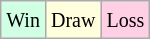<table class="wikitable">
<tr>
<td style="background:#d0ffe3;"><small>Win</small></td>
<td style="background:#ffd;"><small>Draw</small></td>
<td style="background:#ffd0e3;"><small>Loss</small></td>
</tr>
</table>
